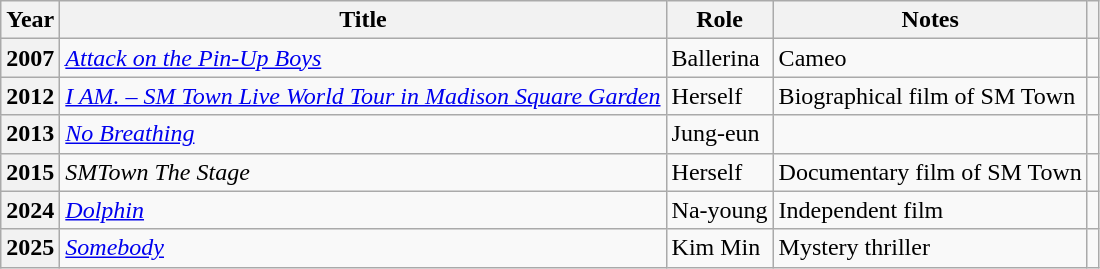<table class="wikitable plainrowheaders sortable">
<tr>
<th scope="col">Year</th>
<th scope="col">Title</th>
<th scope="col">Role</th>
<th scope="col">Notes</th>
<th scope="col" class="unsortable"></th>
</tr>
<tr>
<th scope="row">2007</th>
<td><em><a href='#'>Attack on the Pin-Up Boys</a></em></td>
<td>Ballerina</td>
<td>Cameo</td>
<td style="text-align:center"></td>
</tr>
<tr>
<th scope="row">2012</th>
<td><em><a href='#'>I AM. – SM Town Live World Tour in Madison Square Garden</a></em></td>
<td>Herself</td>
<td>Biographical film of SM Town</td>
<td style="text-align:center"></td>
</tr>
<tr>
<th scope="row">2013</th>
<td><em><a href='#'>No Breathing</a></em></td>
<td>Jung-eun</td>
<td></td>
<td style="text-align:center"></td>
</tr>
<tr>
<th scope="row">2015</th>
<td><em>SMTown The Stage</em></td>
<td>Herself</td>
<td>Documentary film of SM Town</td>
<td style="text-align:center"></td>
</tr>
<tr>
<th scope="row">2024</th>
<td><em><a href='#'>Dolphin</a></em></td>
<td>Na-young</td>
<td>Independent film</td>
<td style="text-align:center"></td>
</tr>
<tr>
<th scope="row">2025</th>
<td><em><a href='#'>Somebody</a></em></td>
<td>Kim Min</td>
<td>Mystery thriller</td>
<td style="text-align:center"></td>
</tr>
</table>
